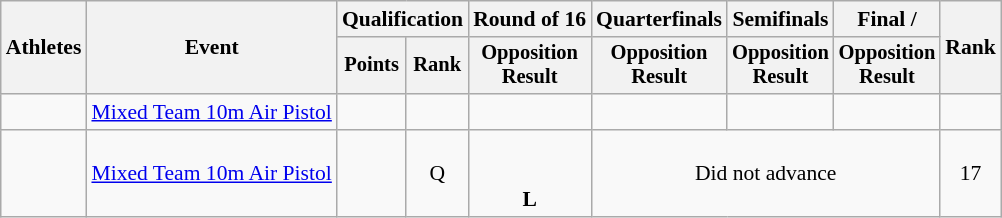<table class="wikitable" style="font-size:90%;">
<tr>
<th rowspan=2>Athletes</th>
<th rowspan=2>Event</th>
<th colspan=2>Qualification</th>
<th>Round of 16</th>
<th>Quarterfinals</th>
<th>Semifinals</th>
<th>Final / </th>
<th rowspan=2>Rank</th>
</tr>
<tr style="font-size:95%">
<th>Points</th>
<th>Rank</th>
<th>Opposition<br>Result</th>
<th>Opposition<br>Result</th>
<th>Opposition<br>Result</th>
<th>Opposition<br>Result</th>
</tr>
<tr align=center>
<td align=left><br></td>
<td align=left><a href='#'>Mixed Team 10m Air Pistol</a></td>
<td></td>
<td></td>
<td></td>
<td></td>
<td></td>
<td></td>
<td></td>
</tr>
<tr align=center>
<td align=left><br></td>
<td align=left><a href='#'>Mixed Team 10m Air Pistol</a></td>
<td></td>
<td>Q</td>
<td><br><br> <strong>L</strong></td>
<td colspan=3>Did not advance</td>
<td>17</td>
</tr>
</table>
